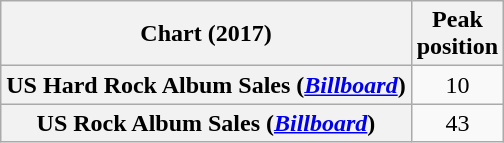<table class="wikitable sortable plainrowheaders" style="text-align:center">
<tr>
<th scope="col">Chart (2017)</th>
<th scope="col">Peak<br> position</th>
</tr>
<tr>
<th scope="row">US Hard Rock Album Sales (<em><a href='#'>Billboard</a></em>)</th>
<td>10</td>
</tr>
<tr>
<th scope="row">US Rock Album Sales (<em><a href='#'>Billboard</a></em>)</th>
<td>43</td>
</tr>
</table>
